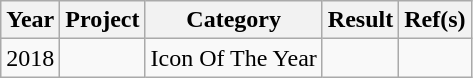<table class="wikitable style">
<tr>
<th>Year</th>
<th>Project</th>
<th>Category</th>
<th>Result</th>
<th>Ref(s)</th>
</tr>
<tr>
<td>2018</td>
<td></td>
<td>Icon Of The Year</td>
<td></td>
<td></td>
</tr>
</table>
